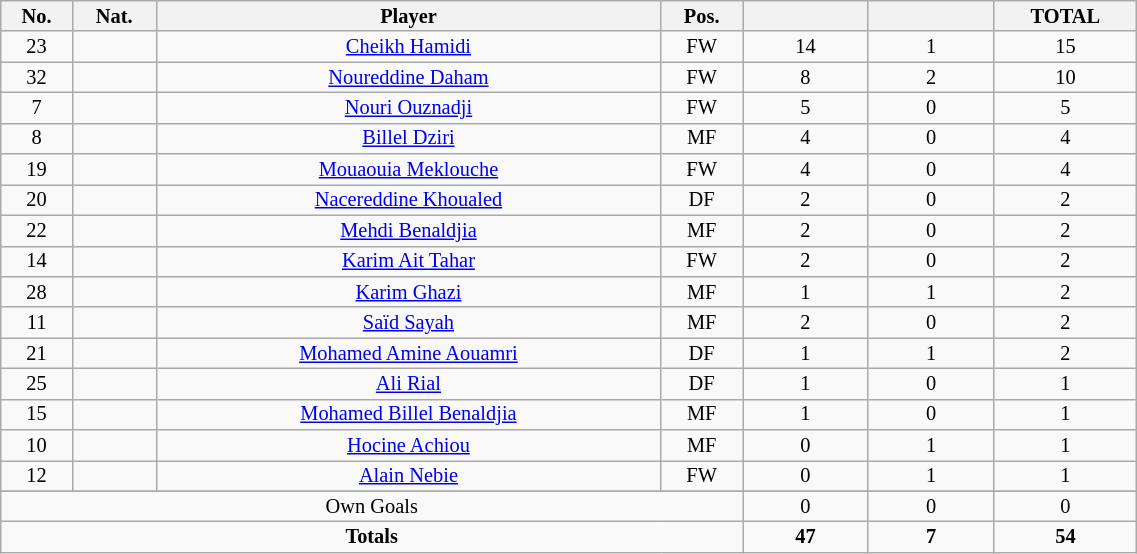<table class="wikitable sortable alternance"  style="font-size:85%; text-align:center; line-height:14px; width:60%;">
<tr>
<th width=10>No.</th>
<th width=10>Nat.</th>
<th scope="col" style="width:180px;">Player</th>
<th width=10>Pos.</th>
<th width=40></th>
<th width=40></th>
<th width=40>TOTAL</th>
</tr>
<tr>
<td>23</td>
<td></td>
<td><a href='#'>Cheikh Hamidi</a></td>
<td>FW</td>
<td>14</td>
<td>1</td>
<td>15</td>
</tr>
<tr>
<td>32</td>
<td></td>
<td><a href='#'>Noureddine Daham</a></td>
<td>FW</td>
<td>8</td>
<td>2</td>
<td>10</td>
</tr>
<tr>
<td>7</td>
<td></td>
<td><a href='#'>Nouri Ouznadji</a></td>
<td>FW</td>
<td>5</td>
<td>0</td>
<td>5</td>
</tr>
<tr>
<td>8</td>
<td></td>
<td><a href='#'>Billel Dziri</a></td>
<td>MF</td>
<td>4</td>
<td>0</td>
<td>4</td>
</tr>
<tr>
<td>19</td>
<td></td>
<td><a href='#'>Mouaouia Meklouche</a></td>
<td>FW</td>
<td>4</td>
<td>0</td>
<td>4</td>
</tr>
<tr>
<td>20</td>
<td></td>
<td><a href='#'>Nacereddine Khoualed</a></td>
<td>DF</td>
<td>2</td>
<td>0</td>
<td>2</td>
</tr>
<tr>
<td>22</td>
<td></td>
<td><a href='#'>Mehdi Benaldjia</a></td>
<td>MF</td>
<td>2</td>
<td>0</td>
<td>2</td>
</tr>
<tr>
<td>14</td>
<td></td>
<td><a href='#'>Karim Ait Tahar</a></td>
<td>FW</td>
<td>2</td>
<td>0</td>
<td>2</td>
</tr>
<tr>
<td>28</td>
<td></td>
<td><a href='#'>Karim Ghazi</a></td>
<td>MF</td>
<td>1</td>
<td>1</td>
<td>2</td>
</tr>
<tr>
<td>11</td>
<td></td>
<td><a href='#'>Saïd Sayah</a></td>
<td>MF</td>
<td>2</td>
<td>0</td>
<td>2</td>
</tr>
<tr>
<td>21</td>
<td></td>
<td><a href='#'>Mohamed Amine Aouamri</a></td>
<td>DF</td>
<td>1</td>
<td>1</td>
<td>2</td>
</tr>
<tr>
<td>25</td>
<td></td>
<td><a href='#'>Ali Rial</a></td>
<td>DF</td>
<td>1</td>
<td>0</td>
<td>1</td>
</tr>
<tr>
<td>15</td>
<td></td>
<td><a href='#'>Mohamed Billel Benaldjia</a></td>
<td>MF</td>
<td>1</td>
<td>0</td>
<td>1</td>
</tr>
<tr>
<td>10</td>
<td></td>
<td><a href='#'>Hocine Achiou</a></td>
<td>MF</td>
<td>0</td>
<td>1</td>
<td>1</td>
</tr>
<tr>
<td>12</td>
<td></td>
<td><a href='#'>Alain Nebie</a></td>
<td>FW</td>
<td>0</td>
<td>1</td>
<td>1</td>
</tr>
<tr>
</tr>
<tr class="sortbottom">
<td colspan="4">Own Goals</td>
<td>0</td>
<td>0</td>
<td>0</td>
</tr>
<tr class="sortbottom">
<td colspan="4"><strong>Totals</strong></td>
<td><strong>47</strong></td>
<td><strong>7</strong></td>
<td><strong>54</strong></td>
</tr>
</table>
